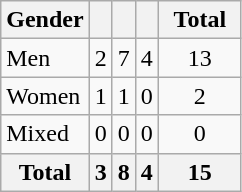<table class="wikitable" style="text-align:center; font-size:100%">
<tr>
<th>Gender</th>
<th width:3em; font-weight:bold;"></th>
<th width:3em; font-weight:bold;"></th>
<th width:3em; font-weight:bold;"></th>
<th style="width:3em; font-weight:bold;">Total</th>
</tr>
<tr>
<td align=left>Men</td>
<td>2</td>
<td>7</td>
<td>4</td>
<td>13</td>
</tr>
<tr>
<td align=left>Women</td>
<td>1</td>
<td>1</td>
<td>0</td>
<td>2</td>
</tr>
<tr>
<td align=left>Mixed</td>
<td>0</td>
<td>0</td>
<td>0</td>
<td>0</td>
</tr>
<tr>
<th>Total</th>
<th>3</th>
<th>8</th>
<th>4</th>
<th>15</th>
</tr>
</table>
